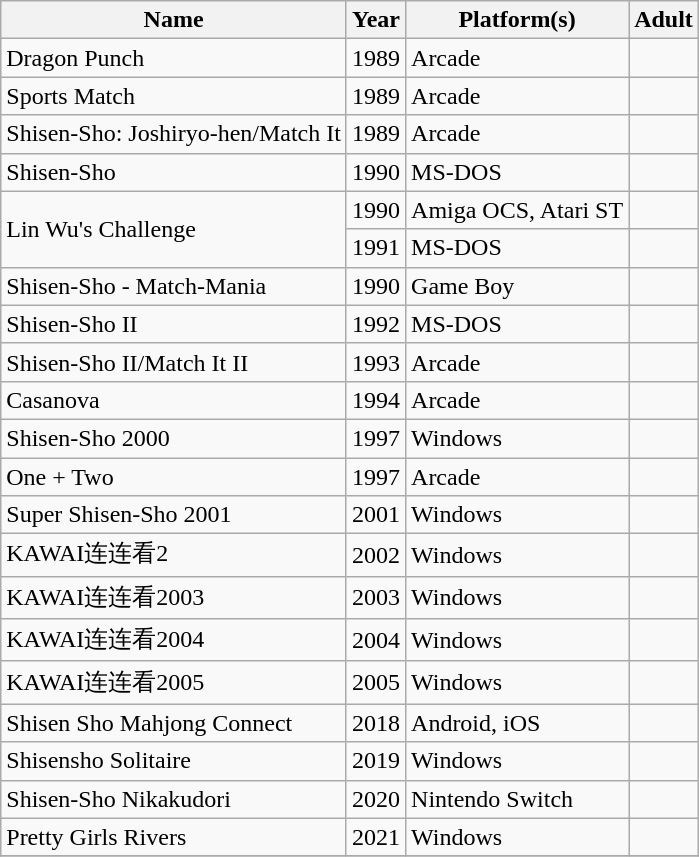<table class="wikitable">
<tr>
<th>Name</th>
<th>Year</th>
<th>Platform(s)</th>
<th>Adult</th>
</tr>
<tr>
<td>Dragon Punch</td>
<td>1989</td>
<td>Arcade</td>
<td></td>
</tr>
<tr>
<td>Sports Match</td>
<td>1989</td>
<td>Arcade</td>
<td></td>
</tr>
<tr>
<td>Shisen-Sho: Joshiryo-hen/Match It</td>
<td>1989</td>
<td>Arcade</td>
<td></td>
</tr>
<tr>
<td>Shisen-Sho</td>
<td>1990</td>
<td>MS-DOS</td>
<td></td>
</tr>
<tr>
<td rowspan="2">Lin Wu's Challenge</td>
<td>1990</td>
<td>Amiga OCS, Atari ST</td>
<td></td>
</tr>
<tr>
<td>1991</td>
<td>MS-DOS</td>
<td></td>
</tr>
<tr>
<td>Shisen-Sho - Match-Mania</td>
<td>1990</td>
<td>Game Boy</td>
<td></td>
</tr>
<tr>
<td>Shisen-Sho II</td>
<td>1992</td>
<td>MS-DOS</td>
<td></td>
</tr>
<tr>
<td>Shisen-Sho II/Match It II</td>
<td>1993</td>
<td>Arcade</td>
<td></td>
</tr>
<tr>
<td>Casanova</td>
<td>1994</td>
<td>Arcade</td>
<td></td>
</tr>
<tr>
<td>Shisen-Sho 2000</td>
<td>1997</td>
<td>Windows</td>
<td></td>
</tr>
<tr>
<td>One + Two</td>
<td>1997</td>
<td>Arcade</td>
<td></td>
</tr>
<tr>
<td>Super Shisen-Sho 2001</td>
<td>2001</td>
<td>Windows</td>
<td></td>
</tr>
<tr>
<td>KAWAI连连看2</td>
<td>2002</td>
<td>Windows</td>
<td></td>
</tr>
<tr>
<td>KAWAI连连看2003</td>
<td>2003</td>
<td>Windows</td>
<td></td>
</tr>
<tr>
<td>KAWAI连连看2004</td>
<td>2004</td>
<td>Windows</td>
<td></td>
</tr>
<tr>
<td>KAWAI连连看2005</td>
<td>2005</td>
<td>Windows</td>
<td></td>
</tr>
<tr>
<td>Shisen Sho Mahjong Connect</td>
<td>2018</td>
<td>Android, iOS</td>
<td></td>
</tr>
<tr>
<td>Shisensho Solitaire</td>
<td>2019</td>
<td>Windows</td>
<td></td>
</tr>
<tr>
<td>Shisen-Sho Nikakudori</td>
<td>2020</td>
<td>Nintendo Switch</td>
<td></td>
</tr>
<tr>
<td>Pretty Girls Rivers</td>
<td>2021</td>
<td>Windows</td>
<td></td>
</tr>
<tr>
</tr>
</table>
